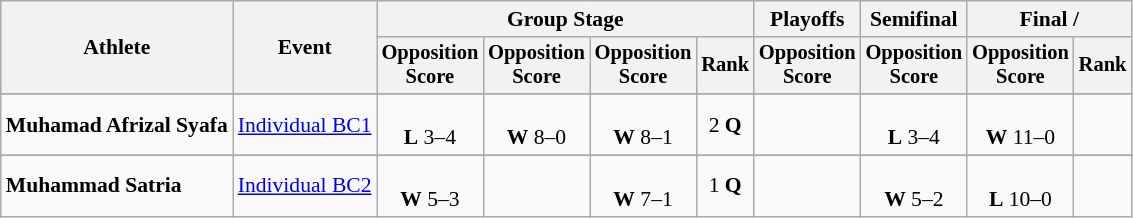<table class=wikitable style="font-size:90%">
<tr>
<th rowspan="2">Athlete</th>
<th rowspan="2">Event</th>
<th colspan="4">Group Stage</th>
<th>Playoffs</th>
<th>Semifinal</th>
<th colspan="2">Final / </th>
</tr>
<tr style="font-size:95%">
<th>Opposition<br>Score</th>
<th>Opposition<br>Score</th>
<th>Opposition<br>Score</th>
<th>Rank</th>
<th>Opposition<br>Score</th>
<th>Opposition<br>Score</th>
<th>Opposition<br>Score</th>
<th>Rank</th>
</tr>
<tr>
</tr>
<tr align=center>
<td align=left><strong>Muhamad Afrizal Syafa</strong></td>
<td align=left><a href='#'>Individual BC1</a></td>
<td><br><strong>L</strong> 3–4</td>
<td><br><strong>W</strong> 8–0</td>
<td><br><strong>W</strong> 8–1</td>
<td>2 <strong>Q</strong></td>
<td></td>
<td><br><strong>L</strong> 3–4</td>
<td><br><strong>W</strong> 11–0</td>
<td></td>
</tr>
<tr>
</tr>
<tr align=center>
<td align=left><strong>Muhammad Satria</strong></td>
<td align=left><a href='#'>Individual BC2</a></td>
<td><br><strong>W</strong> 5–3</td>
<td></td>
<td><br><strong>W</strong> 7–1</td>
<td>1 <strong>Q</strong></td>
<td></td>
<td><br><strong>W</strong> 5–2</td>
<td><br><strong>L</strong> 10–0</td>
<td></td>
</tr>
</table>
